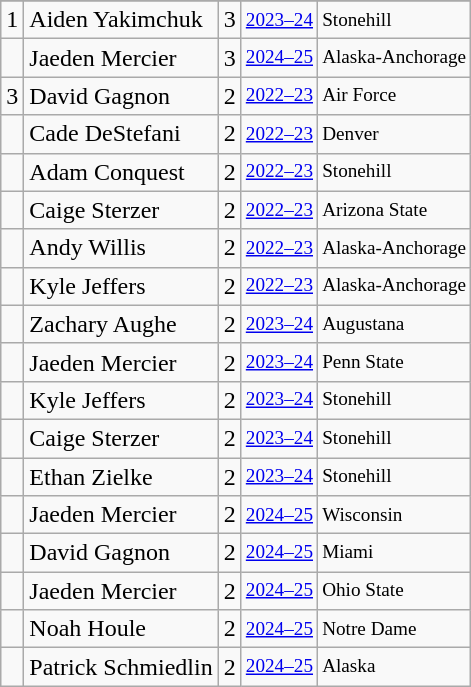<table class="wikitable">
<tr>
</tr>
<tr>
<td>1</td>
<td>Aiden Yakimchuk</td>
<td>3</td>
<td style="font-size:80%;"><a href='#'>2023–24</a></td>
<td style="font-size:80%;">Stonehill</td>
</tr>
<tr>
<td></td>
<td>Jaeden Mercier</td>
<td>3</td>
<td style="font-size:80%;"><a href='#'>2024–25</a></td>
<td style="font-size:80%;">Alaska-Anchorage</td>
</tr>
<tr>
<td>3</td>
<td>David Gagnon</td>
<td>2</td>
<td style="font-size:80%;"><a href='#'>2022–23</a></td>
<td style="font-size:80%;">Air Force</td>
</tr>
<tr>
<td></td>
<td>Cade DeStefani</td>
<td>2</td>
<td style="font-size:80%;"><a href='#'>2022–23</a></td>
<td style="font-size:80%;">Denver</td>
</tr>
<tr>
<td></td>
<td>Adam Conquest</td>
<td>2</td>
<td style="font-size:80%;"><a href='#'>2022–23</a></td>
<td style="font-size:80%;">Stonehill</td>
</tr>
<tr>
<td></td>
<td>Caige Sterzer</td>
<td>2</td>
<td style="font-size:80%;"><a href='#'>2022–23</a></td>
<td style="font-size:80%;">Arizona State</td>
</tr>
<tr>
<td></td>
<td>Andy Willis</td>
<td>2</td>
<td style="font-size:80%;"><a href='#'>2022–23</a></td>
<td style="font-size:80%;">Alaska-Anchorage</td>
</tr>
<tr>
<td></td>
<td>Kyle Jeffers</td>
<td>2</td>
<td style="font-size:80%;"><a href='#'>2022–23</a></td>
<td style="font-size:80%;">Alaska-Anchorage</td>
</tr>
<tr>
<td></td>
<td>Zachary Aughe</td>
<td>2</td>
<td style="font-size:80%;"><a href='#'>2023–24</a></td>
<td style="font-size:80%;">Augustana</td>
</tr>
<tr>
<td></td>
<td>Jaeden Mercier</td>
<td>2</td>
<td style="font-size:80%;"><a href='#'>2023–24</a></td>
<td style="font-size:80%;">Penn State</td>
</tr>
<tr>
<td></td>
<td>Kyle Jeffers</td>
<td>2</td>
<td style="font-size:80%;"><a href='#'>2023–24</a></td>
<td style="font-size:80%;">Stonehill</td>
</tr>
<tr>
<td></td>
<td>Caige Sterzer</td>
<td>2</td>
<td style="font-size:80%;"><a href='#'>2023–24</a></td>
<td style="font-size:80%;">Stonehill</td>
</tr>
<tr>
<td></td>
<td>Ethan Zielke</td>
<td>2</td>
<td style="font-size:80%;"><a href='#'>2023–24</a></td>
<td style="font-size:80%;">Stonehill</td>
</tr>
<tr>
<td></td>
<td>Jaeden Mercier</td>
<td>2</td>
<td style="font-size:80%;"><a href='#'>2024–25</a></td>
<td style="font-size:80%;">Wisconsin</td>
</tr>
<tr>
<td></td>
<td>David Gagnon</td>
<td>2</td>
<td style="font-size:80%;"><a href='#'>2024–25</a></td>
<td style="font-size:80%;">Miami</td>
</tr>
<tr>
<td></td>
<td>Jaeden Mercier</td>
<td>2</td>
<td style="font-size:80%;"><a href='#'>2024–25</a></td>
<td style="font-size:80%;">Ohio State</td>
</tr>
<tr>
<td></td>
<td>Noah Houle</td>
<td>2</td>
<td style="font-size:80%;"><a href='#'>2024–25</a></td>
<td style="font-size:80%;">Notre Dame</td>
</tr>
<tr>
<td></td>
<td>Patrick Schmiedlin</td>
<td>2</td>
<td style="font-size:80%;"><a href='#'>2024–25</a></td>
<td style="font-size:80%;">Alaska</td>
</tr>
</table>
